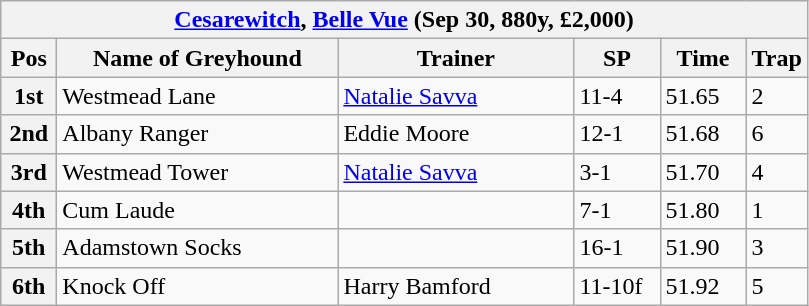<table class="wikitable">
<tr>
<th colspan="6"><a href='#'>Cesarewitch</a>, <a href='#'>Belle Vue</a> (Sep 30, 880y, £2,000)</th>
</tr>
<tr>
<th width=30>Pos</th>
<th width=180>Name of Greyhound</th>
<th width=150>Trainer</th>
<th width=50>SP</th>
<th width=50>Time</th>
<th width=30>Trap</th>
</tr>
<tr>
<th>1st</th>
<td>Westmead Lane</td>
<td><a href='#'>Natalie Savva</a></td>
<td>11-4</td>
<td>51.65</td>
<td>2</td>
</tr>
<tr>
<th>2nd</th>
<td>Albany Ranger</td>
<td>Eddie Moore</td>
<td>12-1</td>
<td>51.68</td>
<td>6</td>
</tr>
<tr>
<th>3rd</th>
<td>Westmead Tower</td>
<td><a href='#'>Natalie Savva</a></td>
<td>3-1</td>
<td>51.70</td>
<td>4</td>
</tr>
<tr>
<th>4th</th>
<td>Cum Laude</td>
<td></td>
<td>7-1</td>
<td>51.80</td>
<td>1</td>
</tr>
<tr>
<th>5th</th>
<td>Adamstown Socks</td>
<td></td>
<td>16-1</td>
<td>51.90</td>
<td>3</td>
</tr>
<tr>
<th>6th</th>
<td>Knock Off</td>
<td>Harry Bamford</td>
<td>11-10f</td>
<td>51.92</td>
<td>5</td>
</tr>
</table>
